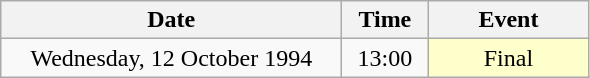<table class = "wikitable" style="text-align:center;">
<tr>
<th width=220>Date</th>
<th width=50>Time</th>
<th width=100>Event</th>
</tr>
<tr>
<td>Wednesday, 12 October 1994</td>
<td>13:00</td>
<td bgcolor=ffffcc>Final</td>
</tr>
</table>
